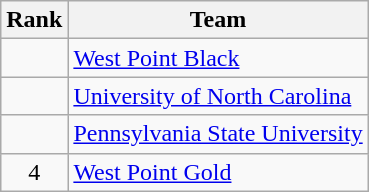<table class="wikitable">
<tr>
<th>Rank</th>
<th>Team</th>
</tr>
<tr>
<td align=center></td>
<td align="left"><a href='#'>West Point Black</a></td>
</tr>
<tr>
<td align=center></td>
<td align="left"><a href='#'>University of North Carolina</a></td>
</tr>
<tr>
<td align=center></td>
<td align="left"><a href='#'>Pennsylvania State University</a></td>
</tr>
<tr>
<td align=center>4</td>
<td align="left"><a href='#'>West Point Gold</a></td>
</tr>
</table>
